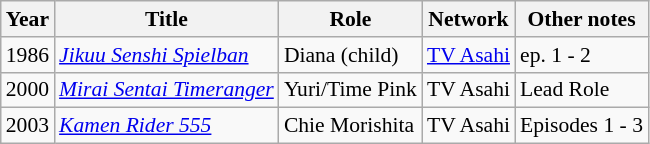<table class="wikitable" style="font-size: 90%;">
<tr>
<th>Year</th>
<th>Title</th>
<th>Role</th>
<th>Network</th>
<th>Other notes</th>
</tr>
<tr>
<td>1986</td>
<td><em><a href='#'>Jikuu Senshi Spielban</a></em></td>
<td>Diana (child)</td>
<td><a href='#'>TV Asahi</a></td>
<td>ep. 1 - 2</td>
</tr>
<tr>
<td>2000</td>
<td><em><a href='#'>Mirai Sentai Timeranger</a></em></td>
<td>Yuri/Time Pink</td>
<td>TV Asahi</td>
<td>Lead Role</td>
</tr>
<tr>
<td>2003</td>
<td><em><a href='#'>Kamen Rider 555</a></em></td>
<td>Chie Morishita</td>
<td>TV Asahi</td>
<td>Episodes 1 - 3</td>
</tr>
</table>
